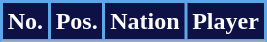<table class="wikitable sortable">
<tr>
<th style="background:#0E1145; color:#FFFFFF; border:2px solid #5CA7E8;" scope="col">No.</th>
<th style="background:#0E1145; color:#FFFFFF; border:2px solid #5CA7E8;" scope="col">Pos.</th>
<th style="background:#0E1145; color:#FFFFFF; border:2px solid #5CA7E8;" scope="col">Nation</th>
<th style="background:#0E1145; color:#FFFFFF; border:2px solid #5CA7E8;" scope="col">Player</th>
</tr>
<tr>
</tr>
</table>
